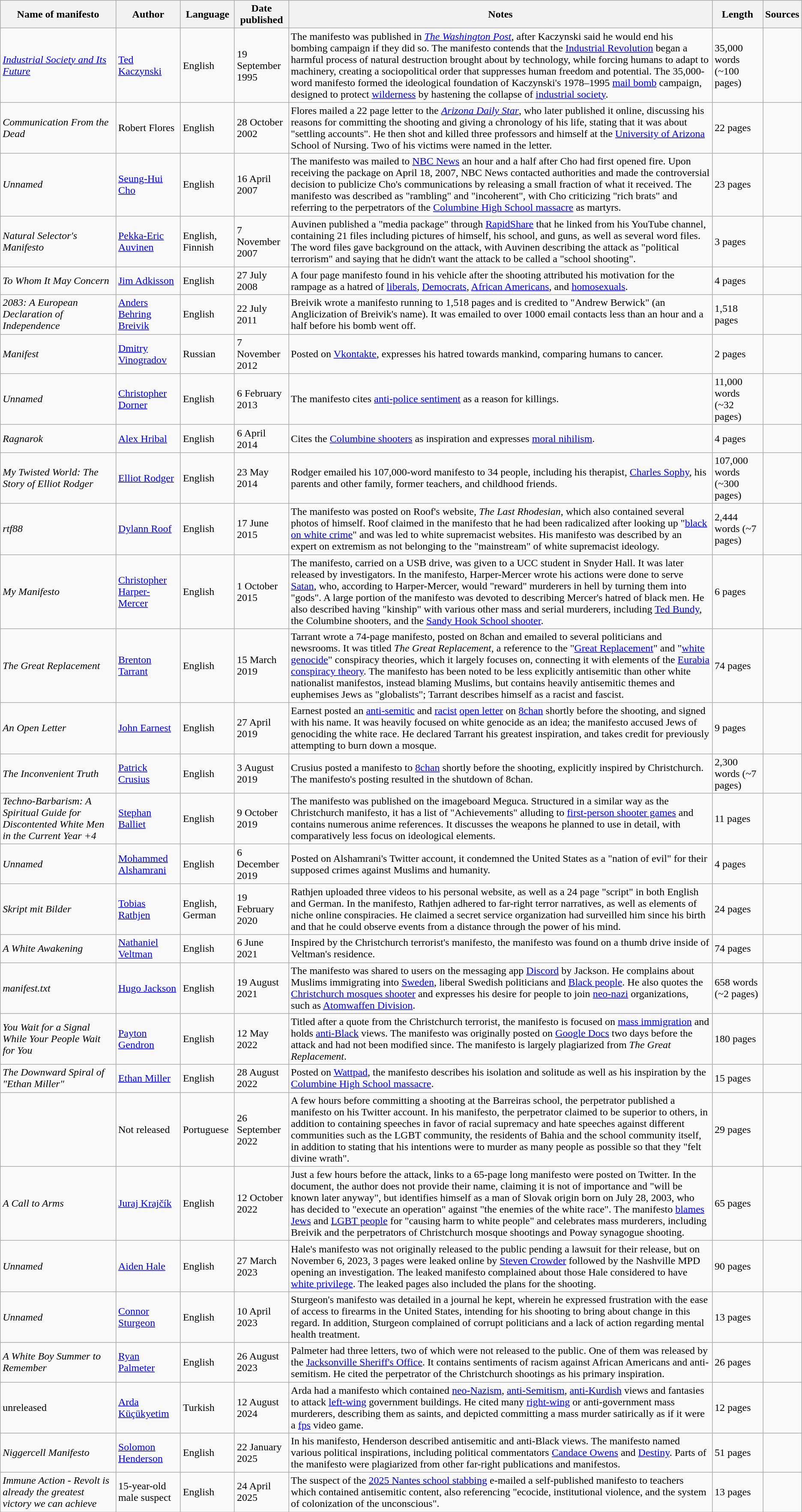<table class="wikitable sortable">
<tr>
<th>Name of manifesto</th>
<th>Author</th>
<th>Language</th>
<th>Date published</th>
<th>Notes</th>
<th>Length</th>
<th>Sources</th>
</tr>
<tr>
<td><em><a href='#'>Industrial Society and Its Future</a></em></td>
<td><a href='#'>Ted Kaczynski</a></td>
<td>English</td>
<td>19 September 1995</td>
<td>The manifesto was published in <em><a href='#'>The Washington Post</a></em>, after Kaczynski said he would end his bombing campaign if they did so. The manifesto contends that the <a href='#'>Industrial Revolution</a> began a harmful process of natural destruction brought about by technology, while forcing humans to adapt to machinery, creating a sociopolitical order that suppresses human freedom and potential. The 35,000-word manifesto formed the ideological foundation of Kaczynski's 1978–1995 <a href='#'>mail bomb</a> campaign, designed to protect <a href='#'>wilderness</a> by hastening the collapse of <a href='#'>industrial society</a>.</td>
<td>35,000 words (~100 pages)</td>
<td></td>
</tr>
<tr>
<td><em>Communication From the Dead</em></td>
<td>Robert Flores</td>
<td>English</td>
<td>28 October 2002</td>
<td>Flores mailed a 22 page letter to the <em><a href='#'>Arizona Daily Star</a></em>, who later published it online, discussing his reasons for committing the shooting and giving a chronology of his life, stating that it was about "settling accounts". He then shot and killed three professors and himself at the <a href='#'>University of Arizona</a> School of Nursing. Two of his victims were named in the letter.</td>
<td>22 pages</td>
<td></td>
</tr>
<tr>
<td><em>Unnamed</em></td>
<td><a href='#'>Seung-Hui Cho</a></td>
<td>English</td>
<td>16 April 2007</td>
<td>The manifesto was mailed to <a href='#'>NBC News</a> an hour and a half after Cho had first opened fire. Upon receiving the package on April 18, 2007, NBC News contacted authorities and made the controversial decision to publicize Cho's communications by releasing a small fraction of what it received. The manifesto was described as "rambling" and "incoherent", with Cho criticizing "rich brats" and referring to the perpetrators of the <a href='#'>Columbine High School massacre</a> as martyrs.</td>
<td>23 pages</td>
<td></td>
</tr>
<tr>
<td><em>Natural Selector's Manifesto</em></td>
<td><a href='#'>Pekka-Eric Auvinen</a></td>
<td>English, Finnish</td>
<td>7 November 2007</td>
<td>Auvinen published a "media package" through <a href='#'>RapidShare</a> that he linked from his YouTube channel, containing 21 files including pictures of himself, his school, and guns, as well as several word files. The word files gave background on the attack, with Auvinen describing the attack as "political terrorism" and saying that he didn't want the attack to be called a "school shooting".</td>
<td>3 pages</td>
<td></td>
</tr>
<tr>
<td><em>To Whom It May Concern</em></td>
<td><a href='#'>Jim Adkisson</a></td>
<td>English</td>
<td>27 July 2008</td>
<td>A four page manifesto found in his vehicle after the shooting attributed his motivation for the rampage as a hatred of <a href='#'>liberals</a>, <a href='#'>Democrats</a>, <a href='#'>African Americans</a>, and <a href='#'>homosexuals</a>.</td>
<td>4 pages</td>
<td></td>
</tr>
<tr>
<td><em>2083: A European Declaration of Independence</em></td>
<td><a href='#'>Anders Behring Breivik</a></td>
<td>English</td>
<td>22 July 2011</td>
<td>Breivik wrote a manifesto running to 1,518 pages and is credited to "Andrew Berwick" (an Anglicization of Breivik's name). It was emailed to over 1000 email contacts less than an hour and a half before his bomb went off.</td>
<td>1,518 pages</td>
<td></td>
</tr>
<tr>
<td><em>Manifest</em></td>
<td><a href='#'>Dmitry Vinogradov</a></td>
<td>Russian</td>
<td>7 November 2012</td>
<td>Posted on <a href='#'>Vkontakte</a>, expresses his hatred towards mankind, comparing humans to cancer.</td>
<td>2 pages</td>
<td></td>
</tr>
<tr>
<td><em>Unnamed</em></td>
<td><a href='#'>Christopher Dorner</a></td>
<td>English</td>
<td>6 February 2013</td>
<td>The manifesto cites <a href='#'>anti-police sentiment</a> as a reason for killings.</td>
<td>11,000 words (~32 pages)</td>
<td></td>
</tr>
<tr>
<td><em>Ragnarok</em></td>
<td><a href='#'>Alex Hribal</a></td>
<td>English</td>
<td>6 April 2014</td>
<td>Cites the <a href='#'>Columbine shooters</a> as inspiration and expresses <a href='#'>moral nihilism</a>.</td>
<td>4 pages</td>
<td></td>
</tr>
<tr>
<td><em>My Twisted World: The Story of Elliot Rodger</em></td>
<td><a href='#'>Elliot Rodger</a></td>
<td>English</td>
<td>23 May 2014</td>
<td>Rodger emailed his 107,000-word manifesto to 34 people, including his therapist, <a href='#'>Charles Sophy</a>, his parents and other family, former teachers, and childhood friends.</td>
<td>107,000 words (~300 pages)</td>
<td></td>
</tr>
<tr>
<td><em>rtf88</em></td>
<td><a href='#'>Dylann Roof</a></td>
<td>English</td>
<td>17 June 2015</td>
<td>The manifesto was posted on Roof's website, <em>The Last Rhodesian</em>, which also contained several photos of himself. Roof claimed in the manifesto that he had been radicalized after looking up "<a href='#'>black on white crime</a>" and was led to white supremacist websites. His manifesto was described by an expert on extremism as not belonging to the "mainstream" of white supremacist ideology.</td>
<td>2,444 words (~7 pages)</td>
<td></td>
</tr>
<tr>
<td><em>My Manifesto</em></td>
<td><a href='#'>Christopher Harper-Mercer</a></td>
<td>English</td>
<td>1 October 2015</td>
<td>The manifesto, carried on a USB drive, was given to a UCC student in Snyder Hall. It was later released by investigators. In the manifesto, Harper-Mercer wrote his actions were done to serve <a href='#'>Satan</a>, who, according to Harper-Mercer, would "reward" murderers in hell by turning them into "gods". A large portion of the manifesto was devoted to describing Mercer's hatred of black men. He also described having "kinship" with various other mass and serial murderers, including <a href='#'>Ted Bundy</a>, the Columbine shooters, and the <a href='#'>Sandy Hook School shooter</a>.</td>
<td>6 pages</td>
<td></td>
</tr>
<tr>
<td><em>The Great Replacement</em></td>
<td><a href='#'>Brenton Tarrant</a></td>
<td>English</td>
<td>15 March 2019</td>
<td>Tarrant wrote a 74-page manifesto, posted on 8chan and emailed to several politicians and newsrooms. It was titled <em>The Great Replacement</em>, a reference to the "<a href='#'>Great Replacement</a>" and "<a href='#'>white genocide</a>" conspiracy theories, which it largely focuses on, connecting it with elements of the <a href='#'>Eurabia conspiracy theory</a>. The manifesto has been noted to be less explicitly antisemitic than other white nationalist manifestos, instead blaming Muslims, but contains heavily antisemitic themes and euphemises Jews as "globalists"; Tarrant describes himself as a racist and fascist.</td>
<td>74 pages</td>
<td></td>
</tr>
<tr>
<td><em>An Open Letter</em></td>
<td><a href='#'>John Earnest</a></td>
<td>English</td>
<td>27 April 2019</td>
<td>Earnest posted an <a href='#'>anti-semitic</a> and <a href='#'>racist</a> <a href='#'>open letter</a> on <a href='#'>8chan</a> shortly before the shooting, and signed with his name. It was heavily focused on white genocide as an idea; the manifesto accused Jews of genociding the white race. He declared Tarrant his greatest inspiration, and takes credit for previously attempting to burn down a mosque.</td>
<td>9 pages</td>
<td></td>
</tr>
<tr>
<td><em>The Inconvenient Truth</em></td>
<td><a href='#'>Patrick Crusius</a></td>
<td>English</td>
<td>3 August 2019</td>
<td>Crusius posted a manifesto to <a href='#'>8chan</a> shortly before the shooting, explicitly inspired by Christchurch. The manifesto's posting resulted in the shutdown of 8chan.</td>
<td>2,300 words (~7 pages)</td>
<td></td>
</tr>
<tr>
<td><em>Techno-Barbarism: A Spiritual Guide for Discontented White Men in the Current Year +4</em></td>
<td><a href='#'>Stephan Balliet</a></td>
<td>English</td>
<td>9 October 2019</td>
<td>The manifesto was published on the imageboard Meguca. Structured in a similar way as the Christchurch manifesto, it has a list of "Achievements" alluding to <a href='#'>first-person shooter games</a> and contains numerous anime references. It discusses the weapons he planned to use in detail, with comparatively less focus on ideological elements.</td>
<td>11 pages</td>
<td></td>
</tr>
<tr>
<td><em>Unnamed</em></td>
<td><a href='#'>Mohammed Alshamrani</a></td>
<td>English</td>
<td>6 December 2019</td>
<td>Posted on Alshamrani's Twitter account, it condemned the United States as a "nation of evil" for their supposed crimes against Muslims and humanity.</td>
<td>4 pages</td>
<td></td>
</tr>
<tr>
<td><em>Skript mit Bilder</em></td>
<td><a href='#'>Tobias Rathjen</a></td>
<td>English, German</td>
<td>19 February 2020</td>
<td>Rathjen uploaded three videos to his personal website, as well as a 24 page "script" in both English and German. In the manifesto, Rathjen adhered to far-right terror narratives, as well as elements of niche online conspiracies. He claimed a secret service organization had surveilled him since his birth and that he could observe events from a distance through the power of his mind.</td>
<td>24 pages</td>
<td></td>
</tr>
<tr>
<td><em>A White Awakening</em></td>
<td><a href='#'>Nathaniel Veltman</a></td>
<td>English</td>
<td>6 June 2021</td>
<td>Inspired by the Christchurch terrorist's manifesto, the manifesto was found on a thumb drive inside of Veltman's residence.</td>
<td>74 pages</td>
<td></td>
</tr>
<tr>
<td><em>manifest.txt</em></td>
<td><a href='#'>Hugo Jackson</a></td>
<td>English</td>
<td>19 August 2021</td>
<td>The manifesto was shared to users on the messaging app <a href='#'>Discord</a> by Jackson. He complains about Muslims immigrating into <a href='#'>Sweden</a>, liberal Swedish politicians and <a href='#'>Black people</a>. He also quotes the <a href='#'>Christchurch mosques shooter</a> and expresses his desire for people to join <a href='#'>neo-nazi</a> organizations, such as <a href='#'>Atomwaffen Division</a>.</td>
<td>658 words (~2 pages)</td>
<td></td>
</tr>
<tr>
<td><em>You Wait for a Signal While Your People Wait for You</em></td>
<td><a href='#'>Payton Gendron</a></td>
<td>English</td>
<td>12 May 2022</td>
<td>Titled after a quote from the Christchurch terrorist, the manifesto is focused on <a href='#'>mass immigration</a> and holds <a href='#'>anti-Black</a> views. The manifesto was originally posted on <a href='#'>Google Docs</a> two days before the attack and had not been modified since. The manifesto is largely plagiarized from <em>The Great Replacement</em>.</td>
<td>180 pages</td>
<td></td>
</tr>
<tr>
<td><em>The Downward Spiral of "Ethan Miller"</em></td>
<td><a href='#'>Ethan Miller</a></td>
<td>English</td>
<td>28 August 2022</td>
<td>Posted on <a href='#'>Wattpad</a>, the manifesto describes his isolation and solitude as well as his inspiration by the <a href='#'>Columbine High School massacre</a>.</td>
<td>15 pages</td>
<td></td>
</tr>
<tr>
<td></td>
<td>Not released</td>
<td>Portuguese</td>
<td>26 September 2022</td>
<td>A few hours before committing a shooting at the Barreiras school, the perpetrator published a manifesto on his Twitter account. In his manifesto, the perpetrator claimed to be superior to others, in addition to containing speeches in favor of racial supremacy and hate speeches against different communities such as the LGBT community, the residents of Bahia and the school community itself, in addition to stating that his intentions were to murder as many people as possible so that they "felt divine wrath".</td>
<td>29 pages</td>
<td></td>
</tr>
<tr>
<td><em>A Call to Arms</em></td>
<td><a href='#'>Juraj Krajčík</a></td>
<td>English</td>
<td>12 October 2022</td>
<td>Just a few hours before the attack, links to a 65-page long manifesto were posted on Twitter. In the document, the author does not provide their name, claiming it is not of importance and "will be known later anyway", but identifies himself as a man of Slovak origin born on July 28, 2003, who has decided to "execute an operation" against "the enemies of the white race". The manifesto <a href='#'>blames Jews</a> and <a href='#'>LGBT people</a> for "causing harm to white people" and celebrates mass murderers, including Breivik and the perpetrators of Christchurch mosque shootings and Poway synagogue shooting.</td>
<td>65 pages</td>
<td></td>
</tr>
<tr>
<td><em>Unnamed</em></td>
<td><a href='#'>Aiden Hale</a></td>
<td>English</td>
<td>27 March 2023</td>
<td>Hale's manifesto was not originally released to the public pending a lawsuit for their release, but on November 6, 2023, 3 pages were leaked online by <a href='#'>Steven Crowder</a> followed by the Nashville MPD opening an investigation. The leaked manifesto complained about those Hale considered to have <a href='#'>white privilege</a>. The leaked pages also included the plans for the shooting.</td>
<td>90 pages</td>
<td></td>
</tr>
<tr>
<td><em>Unnamed</em></td>
<td><a href='#'>Connor Sturgeon</a></td>
<td>English</td>
<td>10 April 2023</td>
<td>Sturgeon's manifesto was detailed in a journal he kept, wherein he expressed frustration with the ease of access to firearms in the United States, intending for his shooting to bring about change in this regard. In addition, Sturgeon complained of corrupt politicians and a lack of action regarding mental health treatment.</td>
<td>13 pages</td>
<td></td>
</tr>
<tr>
<td><em>A White Boy Summer to Remember</em></td>
<td><a href='#'>Ryan Palmeter</a></td>
<td>English</td>
<td>26 August 2023</td>
<td>Palmeter had three letters, two of which were not released to the public. One of them was released by the <a href='#'>Jacksonville Sheriff's Office</a>. It contains sentiments of racism against African Americans and anti-semitism. He cited the perpetrator of the Christchurch shootings as his primary inspiration.</td>
<td>26 pages</td>
<td></td>
</tr>
<tr>
<td>unreleased</td>
<td><a href='#'>Arda Küçükyetim</a></td>
<td>Turkish</td>
<td>12 August 2024</td>
<td>Arda had a manifesto which contained <a href='#'>neo-Nazism</a>, <a href='#'>anti-Semitism</a>, <a href='#'>anti-Kurdish</a> views and fantasies to attack <a href='#'>left-wing</a> government buildings. He cited many <a href='#'>right-wing</a> or anti-government mass murderers, describing them as saints, and depicted committing a mass murder satirically as if it were a <a href='#'>fps</a> video game.</td>
<td>12 pages</td>
<td></td>
</tr>
<tr>
<td><em>Niggercell Manifesto</em></td>
<td><a href='#'>Solomon Henderson</a></td>
<td>English</td>
<td>22 January 2025</td>
<td>In his manifesto, Henderson described antisemitic and anti-Black views. The manifesto named various political inspirations, including political commentators <a href='#'>Candace Owens</a> and <a href='#'>Destiny</a>. Parts of the manifesto were plagiarized from other far-right publications and manifestos.</td>
<td>51 pages</td>
<td></td>
</tr>
<tr>
<td><em>Immune Action - Revolt is already the greatest victory we can achieve</em></td>
<td>15-year-old male suspect</td>
<td>English</td>
<td>24 April 2025</td>
<td>The suspect of the <a href='#'>2025 Nantes school stabbing</a> e-mailed a self-published manifesto to teachers which contained antisemitic content, also referencing "ecocide, institutional violence, and the system of colonization of the unconscious".</td>
<td>13 pages</td>
<td></td>
</tr>
</table>
